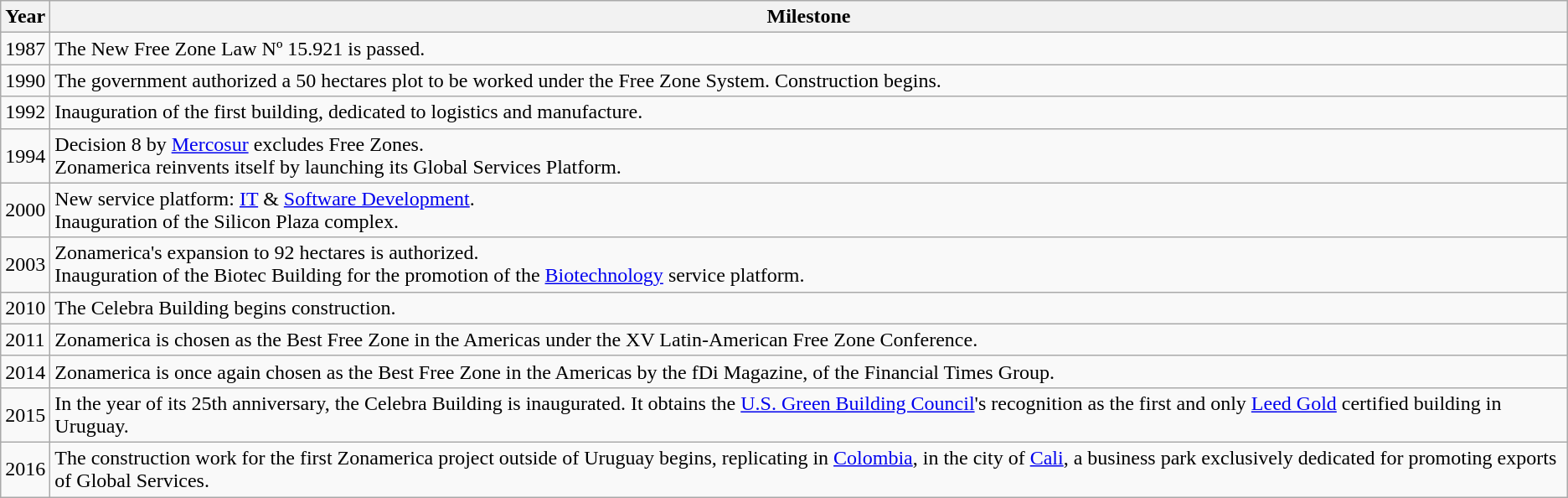<table class="wikitable">
<tr>
<th>Year</th>
<th>Milestone</th>
</tr>
<tr>
<td>1987</td>
<td>The New Free Zone Law Nº 15.921 is passed.</td>
</tr>
<tr>
<td>1990</td>
<td>The government authorized a 50 hectares plot to be worked under the Free Zone System. Construction begins.</td>
</tr>
<tr>
<td>1992</td>
<td>Inauguration of the first building, dedicated to logistics and manufacture.</td>
</tr>
<tr>
<td>1994</td>
<td>Decision 8 by <a href='#'>Mercosur</a> excludes Free Zones.<br>Zonamerica reinvents itself by launching its Global Services Platform.</td>
</tr>
<tr>
<td>2000</td>
<td>New service platform: <a href='#'>IT</a> & <a href='#'>Software Development</a>.<br>Inauguration of the Silicon Plaza complex.</td>
</tr>
<tr>
<td>2003</td>
<td>Zonamerica's expansion to 92 hectares is authorized.<br>Inauguration of the Biotec Building for the promotion of the <a href='#'>Biotechnology</a> service platform.</td>
</tr>
<tr>
<td>2010</td>
<td>The Celebra Building begins construction.</td>
</tr>
<tr>
<td>2011</td>
<td>Zonamerica is chosen as the Best Free Zone in the Americas under the XV Latin-American Free Zone Conference.</td>
</tr>
<tr>
<td>2014</td>
<td>Zonamerica is once again chosen as the Best Free Zone in the Americas by the fDi Magazine, of the Financial Times Group.</td>
</tr>
<tr>
<td>2015</td>
<td>In the year of its 25th anniversary, the Celebra Building is inaugurated. It obtains the <a href='#'>U.S. Green Building Council</a>'s recognition as the first and only <a href='#'>Leed Gold</a> certified building in Uruguay.</td>
</tr>
<tr>
<td>2016</td>
<td>The construction work for the first Zonamerica project outside of Uruguay begins, replicating in <a href='#'>Colombia</a>, in the city of <a href='#'>Cali</a>, a business park exclusively dedicated for promoting exports of Global Services.</td>
</tr>
</table>
